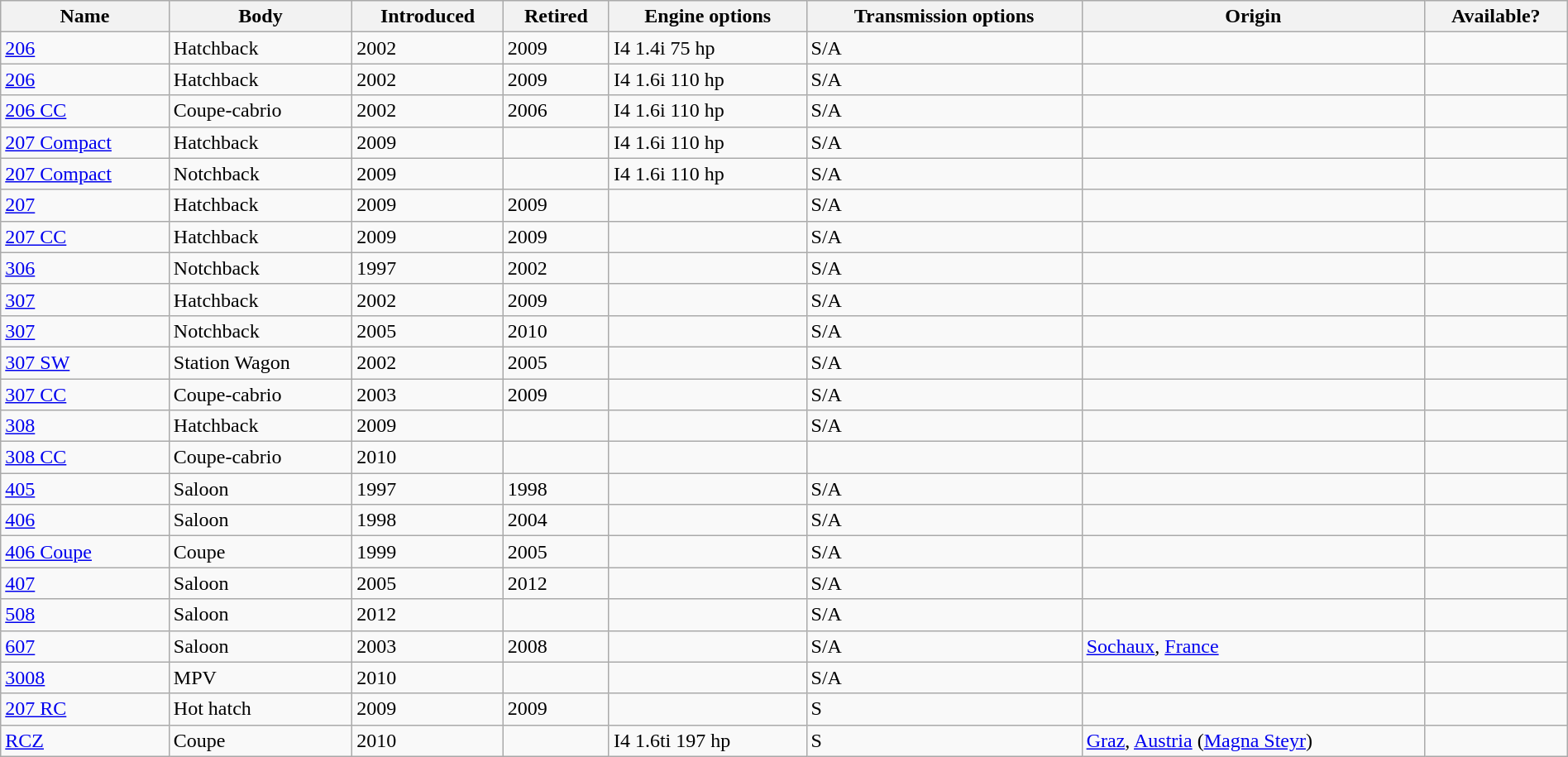<table class="wikitable sortable" style="width:100%;">
<tr>
<th>Name</th>
<th>Body</th>
<th>Introduced</th>
<th>Retired</th>
<th>Engine options</th>
<th>Transmission options</th>
<th>Origin</th>
<th>Available?</th>
</tr>
<tr>
<td><a href='#'>206</a></td>
<td>Hatchback</td>
<td>2002</td>
<td>2009</td>
<td>I4 1.4i 75 hp</td>
<td>S/A</td>
<td></td>
<td></td>
</tr>
<tr>
<td><a href='#'>206</a></td>
<td>Hatchback</td>
<td>2002</td>
<td>2009</td>
<td>I4 1.6i 110 hp</td>
<td>S/A</td>
<td></td>
<td></td>
</tr>
<tr>
<td><a href='#'>206 CC</a></td>
<td>Coupe-cabrio</td>
<td>2002</td>
<td>2006</td>
<td>I4 1.6i 110 hp</td>
<td>S/A</td>
<td></td>
<td></td>
</tr>
<tr>
<td><a href='#'><span>207 Compact</span></a></td>
<td>Hatchback</td>
<td>2009</td>
<td></td>
<td>I4 1.6i 110 hp</td>
<td>S/A</td>
<td></td>
<td></td>
</tr>
<tr>
<td><a href='#'><span>207 Compact</span></a></td>
<td>Notchback</td>
<td>2009</td>
<td></td>
<td>I4 1.6i 110 hp</td>
<td>S/A</td>
<td></td>
<td></td>
</tr>
<tr>
<td><a href='#'>207</a></td>
<td>Hatchback</td>
<td>2009</td>
<td>2009</td>
<td></td>
<td>S/A</td>
<td></td>
<td></td>
</tr>
<tr>
<td><a href='#'>207 CC</a></td>
<td>Hatchback</td>
<td>2009</td>
<td>2009</td>
<td></td>
<td>S/A</td>
<td></td>
<td></td>
</tr>
<tr>
<td><a href='#'>306</a></td>
<td>Notchback</td>
<td>1997</td>
<td>2002</td>
<td></td>
<td>S/A</td>
<td></td>
<td></td>
</tr>
<tr>
<td><a href='#'>307</a></td>
<td>Hatchback</td>
<td>2002</td>
<td>2009</td>
<td></td>
<td>S/A</td>
<td></td>
<td></td>
</tr>
<tr>
<td><a href='#'>307</a></td>
<td>Notchback</td>
<td>2005</td>
<td>2010</td>
<td></td>
<td>S/A</td>
<td></td>
<td></td>
</tr>
<tr>
<td><a href='#'>307 SW</a></td>
<td>Station Wagon</td>
<td>2002</td>
<td>2005</td>
<td></td>
<td>S/A</td>
<td></td>
<td></td>
</tr>
<tr>
<td><a href='#'>307 CC</a></td>
<td>Coupe-cabrio</td>
<td>2003</td>
<td>2009</td>
<td></td>
<td>S/A</td>
<td></td>
<td></td>
</tr>
<tr>
<td><a href='#'>308</a></td>
<td>Hatchback</td>
<td>2009</td>
<td></td>
<td></td>
<td>S/A</td>
<td></td>
<td></td>
</tr>
<tr>
<td><a href='#'>308 CC</a></td>
<td>Coupe-cabrio</td>
<td>2010</td>
<td></td>
<td></td>
<td></td>
<td></td>
<td></td>
</tr>
<tr>
<td><a href='#'>405</a></td>
<td>Saloon</td>
<td>1997</td>
<td>1998</td>
<td></td>
<td>S/A</td>
<td></td>
<td></td>
</tr>
<tr>
<td><a href='#'>406</a></td>
<td>Saloon</td>
<td>1998</td>
<td>2004</td>
<td></td>
<td>S/A</td>
<td></td>
<td></td>
</tr>
<tr>
<td><a href='#'>406 Coupe</a></td>
<td>Coupe</td>
<td>1999</td>
<td>2005</td>
<td></td>
<td>S/A</td>
<td></td>
<td></td>
</tr>
<tr>
<td><a href='#'>407</a></td>
<td>Saloon</td>
<td>2005</td>
<td>2012</td>
<td></td>
<td>S/A</td>
<td></td>
<td></td>
</tr>
<tr>
<td><a href='#'>508</a></td>
<td>Saloon</td>
<td>2012</td>
<td></td>
<td></td>
<td>S/A</td>
<td></td>
<td></td>
</tr>
<tr>
<td><a href='#'>607</a></td>
<td>Saloon</td>
<td>2003</td>
<td>2008</td>
<td></td>
<td>S/A</td>
<td> <a href='#'>Sochaux</a>, <a href='#'>France</a></td>
<td></td>
</tr>
<tr>
<td><a href='#'>3008</a></td>
<td>MPV</td>
<td>2010</td>
<td></td>
<td></td>
<td>S/A</td>
<td></td>
<td></td>
</tr>
<tr>
<td><a href='#'>207 RC</a></td>
<td>Hot hatch</td>
<td>2009</td>
<td>2009</td>
<td></td>
<td>S</td>
<td></td>
<td></td>
</tr>
<tr>
<td><a href='#'>RCZ</a></td>
<td>Coupe</td>
<td>2010</td>
<td></td>
<td>I4 1.6ti 197 hp</td>
<td>S</td>
<td> <a href='#'>Graz</a>, <a href='#'>Austria</a> (<a href='#'>Magna Steyr</a>)</td>
<td></td>
</tr>
</table>
